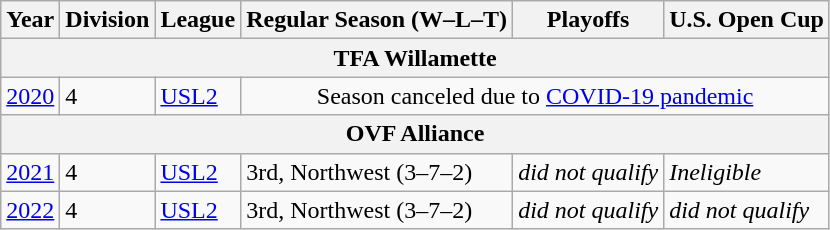<table class="wikitable">
<tr>
<th>Year</th>
<th>Division</th>
<th>League</th>
<th>Regular Season (W–L–T)</th>
<th>Playoffs</th>
<th>U.S. Open Cup</th>
</tr>
<tr>
<th colspan=6 align=center>TFA Willamette</th>
</tr>
<tr>
<td><a href='#'>2020</a></td>
<td>4</td>
<td><a href='#'>USL2</a></td>
<td colspan=3 align=center>Season canceled due to <a href='#'>COVID-19 pandemic</a></td>
</tr>
<tr>
<th colspan=6 align=center>OVF Alliance</th>
</tr>
<tr>
<td><a href='#'>2021</a></td>
<td>4</td>
<td><a href='#'>USL2</a></td>
<td>3rd, Northwest (3–7–2)</td>
<td><em>did not qualify</em></td>
<td><em>Ineligible</em></td>
</tr>
<tr>
<td><a href='#'>2022</a></td>
<td>4</td>
<td><a href='#'>USL2</a></td>
<td>3rd, Northwest (3–7–2)</td>
<td><em>did not qualify</em></td>
<td><em>did not qualify</em></td>
</tr>
</table>
